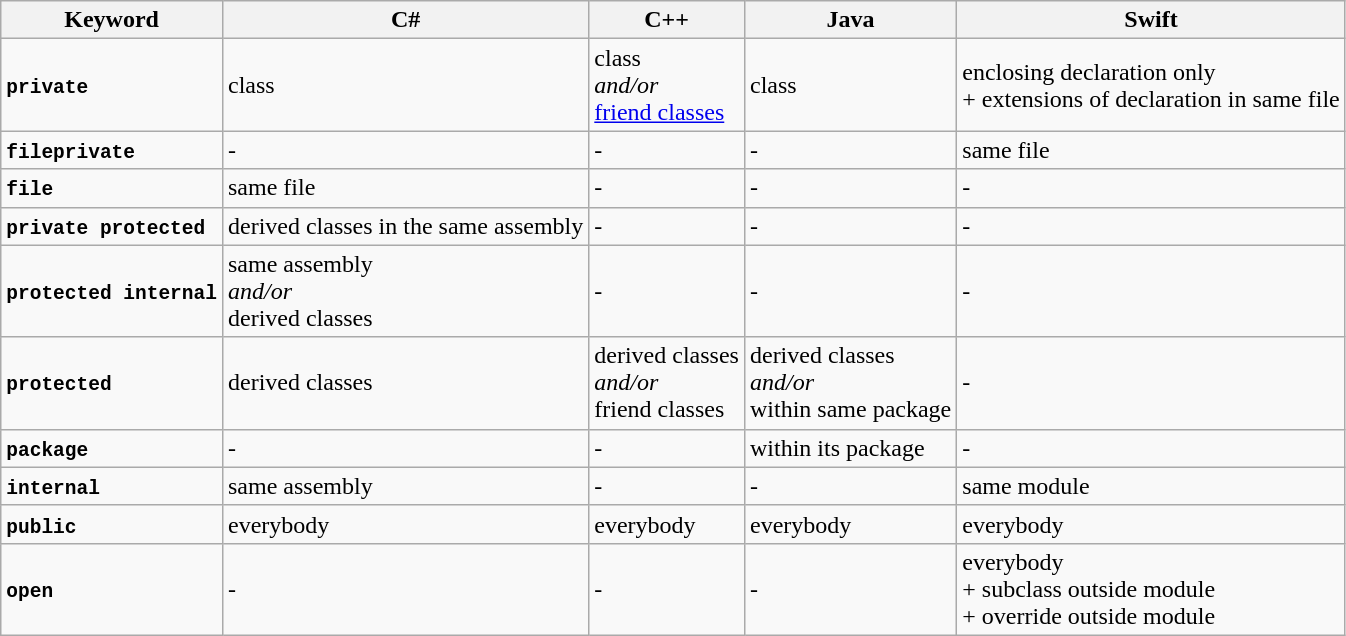<table class="wikitable">
<tr>
<th>Keyword</th>
<th>C#</th>
<th>C++</th>
<th>Java</th>
<th>Swift</th>
</tr>
<tr>
<td><strong><code>private</code></strong></td>
<td>class</td>
<td>class<br><em>and/or</em><br><a href='#'>friend classes</a></td>
<td>class</td>
<td>enclosing declaration only<br>+ extensions of declaration in same file</td>
</tr>
<tr>
<td><strong><code>fileprivate</code></strong></td>
<td>-</td>
<td>-</td>
<td>-</td>
<td>same file</td>
</tr>
<tr>
<td><strong><code>file</code></strong></td>
<td>same file</td>
<td>-</td>
<td>-</td>
<td>-</td>
</tr>
<tr>
<td><strong><code>private protected</code></strong></td>
<td>derived classes in the same assembly</td>
<td>-</td>
<td>-</td>
<td>-</td>
</tr>
<tr>
<td><strong><code>protected internal</code></strong></td>
<td>same assembly<br><em>and/or</em><br>derived classes</td>
<td>-</td>
<td>-</td>
<td>-</td>
</tr>
<tr>
<td><strong><code>protected</code></strong></td>
<td>derived classes</td>
<td>derived classes<br><em>and/or</em><br>friend classes</td>
<td>derived classes<br><em>and/or</em><br>within same package</td>
<td>-</td>
</tr>
<tr>
<td><strong><code>package</code></strong></td>
<td>-</td>
<td>-</td>
<td>within its package</td>
<td>-</td>
</tr>
<tr>
<td><strong><code>internal</code></strong></td>
<td>same assembly</td>
<td>-</td>
<td>-</td>
<td>same module</td>
</tr>
<tr>
<td><strong><code>public</code></strong></td>
<td>everybody</td>
<td>everybody</td>
<td>everybody</td>
<td>everybody</td>
</tr>
<tr>
<td><strong><code>open</code></strong></td>
<td>-</td>
<td>-</td>
<td>-</td>
<td>everybody <br>+ subclass outside module<br>+ override outside module</td>
</tr>
</table>
